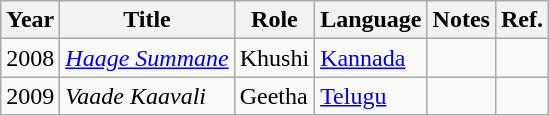<table class="wikitable plainrowheaders sortable" style="margin-right: 0;">
<tr>
<th>Year</th>
<th>Title</th>
<th>Role</th>
<th>Language</th>
<th class="unsortable">Notes</th>
<th class="unsortable">Ref.</th>
</tr>
<tr>
<td>2008</td>
<td><em><a href='#'>Haage Summane</a></em></td>
<td>Khushi</td>
<td><a href='#'>Kannada</a></td>
<td></td>
<td></td>
</tr>
<tr>
<td>2009</td>
<td><em>Vaade Kaavali</em></td>
<td>Geetha</td>
<td><a href='#'>Telugu</a></td>
<td></td>
<td></td>
</tr>
</table>
